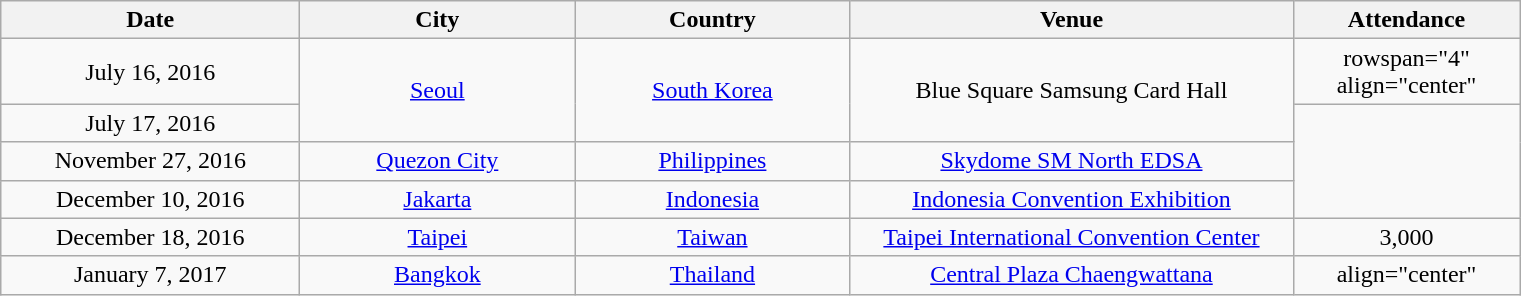<table class="wikitable" style="text-align:center;">
<tr>
<th scope="col" style="width:12em;">Date</th>
<th scope="col" style="width:11em;">City</th>
<th scope="col" style="width:11em;">Country</th>
<th scope="col" style="width:18em;">Venue</th>
<th scope="col" style="width:9em;">Attendance</th>
</tr>
<tr>
<td align="center">July 16, 2016</td>
<td rowspan="2" align="center"><a href='#'>Seoul</a></td>
<td rowspan="2" align="center"><a href='#'>South Korea</a></td>
<td rowspan="2" align="center">Blue Square Samsung Card Hall</td>
<td>rowspan="4" align="center" </td>
</tr>
<tr>
<td align="center">July 17, 2016</td>
</tr>
<tr>
<td align="center">November 27, 2016</td>
<td align="center"><a href='#'>Quezon City</a></td>
<td align="center"><a href='#'>Philippines</a></td>
<td align="center"><a href='#'>Skydome SM North EDSA</a></td>
</tr>
<tr>
<td align="center">December 10, 2016</td>
<td align="center"><a href='#'>Jakarta</a></td>
<td align="center"><a href='#'>Indonesia</a></td>
<td align="center"><a href='#'>Indonesia Convention Exhibition</a></td>
</tr>
<tr>
<td align="center">December 18, 2016</td>
<td align="center"><a href='#'>Taipei</a></td>
<td align="center"><a href='#'>Taiwan</a></td>
<td align="center"><a href='#'>Taipei International Convention Center</a></td>
<td align="center">3,000</td>
</tr>
<tr>
<td align="center">January 7, 2017</td>
<td align="center"><a href='#'>Bangkok</a></td>
<td align="center"><a href='#'>Thailand</a></td>
<td align="center"><a href='#'>Central Plaza Chaengwattana</a></td>
<td>align="center" </td>
</tr>
</table>
